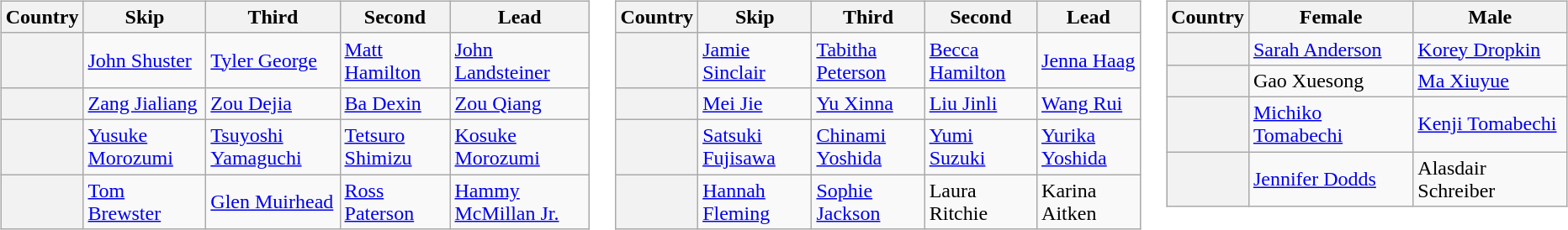<table>
<tr>
<td valign=top width=10%><br><table class="wikitable">
<tr>
<th scope="col">Country</th>
<th scope="col">Skip</th>
<th scope="col">Third</th>
<th scope="col">Second</th>
<th scope="col">Lead</th>
</tr>
<tr>
<th scope="row" style="text-align: left;"></th>
<td><a href='#'>John Shuster</a></td>
<td><a href='#'>Tyler George</a></td>
<td><a href='#'>Matt Hamilton</a></td>
<td><a href='#'>John Landsteiner</a></td>
</tr>
<tr>
<th scope="row" style="text-align: left;"></th>
<td><a href='#'>Zang Jialiang</a></td>
<td><a href='#'>Zou Dejia</a></td>
<td><a href='#'>Ba Dexin</a></td>
<td><a href='#'>Zou Qiang</a></td>
</tr>
<tr>
<th scope="row" style="text-align: left;"></th>
<td><a href='#'>Yusuke Morozumi</a></td>
<td><a href='#'>Tsuyoshi Yamaguchi</a></td>
<td><a href='#'>Tetsuro Shimizu</a></td>
<td><a href='#'>Kosuke Morozumi</a></td>
</tr>
<tr>
<th scope="row" style="text-align: left;"></th>
<td><a href='#'>Tom Brewster</a></td>
<td><a href='#'>Glen Muirhead</a></td>
<td><a href='#'>Ross Paterson</a></td>
<td><a href='#'>Hammy McMillan Jr.</a></td>
</tr>
</table>
</td>
<td valign=top width=10%><br><table class="wikitable">
<tr>
<th scope="col">Country</th>
<th scope="col">Skip</th>
<th scope="col">Third</th>
<th scope="col">Second</th>
<th scope="col">Lead</th>
</tr>
<tr>
<th scope="row" style="text-align: left;"></th>
<td><a href='#'>Jamie Sinclair</a></td>
<td><a href='#'>Tabitha Peterson</a></td>
<td><a href='#'>Becca Hamilton</a></td>
<td><a href='#'>Jenna Haag</a></td>
</tr>
<tr>
<th scope="row" style="text-align: left;"></th>
<td><a href='#'>Mei Jie</a></td>
<td><a href='#'>Yu Xinna</a></td>
<td><a href='#'>Liu Jinli</a></td>
<td><a href='#'>Wang Rui</a></td>
</tr>
<tr>
<th scope="row" style="text-align: left;"></th>
<td><a href='#'>Satsuki Fujisawa</a></td>
<td><a href='#'>Chinami Yoshida</a></td>
<td><a href='#'>Yumi Suzuki</a></td>
<td><a href='#'>Yurika Yoshida</a></td>
</tr>
<tr>
<th scope="row" style="text-align: left;"></th>
<td><a href='#'>Hannah Fleming</a></td>
<td><a href='#'>Sophie Jackson</a></td>
<td>Laura Ritchie</td>
<td>Karina Aitken</td>
</tr>
</table>
</td>
<td valign=top width=10%><br><table class="wikitable">
<tr>
<th scope="col">Country</th>
<th scope="col">Female</th>
<th scope="col">Male</th>
</tr>
<tr>
<th scope="row" style="text-align: left;"></th>
<td><a href='#'>Sarah Anderson</a></td>
<td><a href='#'>Korey Dropkin</a></td>
</tr>
<tr>
<th scope="row" style="text-align: left;"></th>
<td>Gao Xuesong</td>
<td><a href='#'>Ma Xiuyue</a></td>
</tr>
<tr>
<th scope="row" style="text-align: left;"></th>
<td><a href='#'>Michiko Tomabechi</a></td>
<td><a href='#'>Kenji Tomabechi</a></td>
</tr>
<tr>
<th scope="row" style="text-align: left;"></th>
<td><a href='#'>Jennifer Dodds</a></td>
<td>Alasdair Schreiber</td>
</tr>
</table>
</td>
</tr>
</table>
